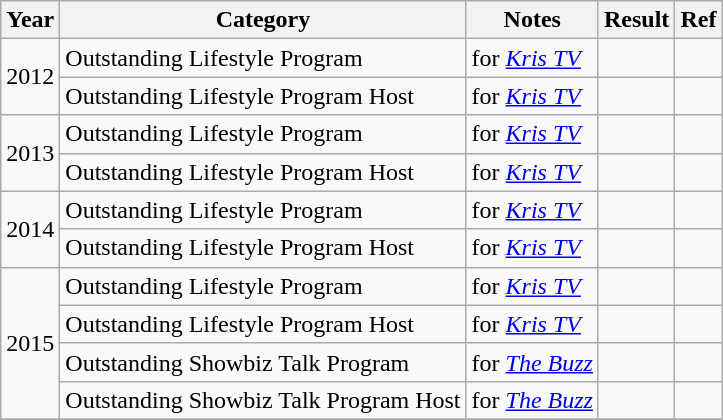<table class="wikitable">
<tr>
<th>Year</th>
<th>Category</th>
<th>Notes</th>
<th>Result</th>
<th>Ref</th>
</tr>
<tr>
<td rowspan="2">2012</td>
<td>Outstanding Lifestyle Program</td>
<td>for <em><a href='#'>Kris TV</a></em></td>
<td></td>
<td></td>
</tr>
<tr>
<td>Outstanding Lifestyle Program Host</td>
<td>for <em><a href='#'>Kris TV</a></em></td>
<td></td>
<td></td>
</tr>
<tr>
<td rowspan="2">2013</td>
<td>Outstanding Lifestyle Program</td>
<td>for <em><a href='#'>Kris TV</a></em></td>
<td></td>
<td></td>
</tr>
<tr>
<td>Outstanding Lifestyle Program Host</td>
<td>for <em><a href='#'>Kris TV</a></em></td>
<td></td>
<td></td>
</tr>
<tr>
<td rowspan="2">2014</td>
<td>Outstanding Lifestyle Program</td>
<td>for <em><a href='#'>Kris TV</a></em></td>
<td></td>
<td></td>
</tr>
<tr>
<td>Outstanding Lifestyle Program Host</td>
<td>for <em><a href='#'>Kris TV</a></em></td>
<td></td>
<td></td>
</tr>
<tr>
<td rowspan="4">2015</td>
<td>Outstanding Lifestyle Program</td>
<td>for <em><a href='#'>Kris TV</a></em></td>
<td></td>
<td></td>
</tr>
<tr>
<td>Outstanding Lifestyle Program Host</td>
<td>for <em><a href='#'>Kris TV</a></em></td>
<td></td>
<td></td>
</tr>
<tr>
<td>Outstanding Showbiz Talk Program</td>
<td>for <em><a href='#'>The Buzz</a></em></td>
<td></td>
<td></td>
</tr>
<tr>
<td>Outstanding Showbiz Talk Program Host</td>
<td>for <em><a href='#'>The Buzz</a></em></td>
<td></td>
<td></td>
</tr>
<tr>
</tr>
</table>
